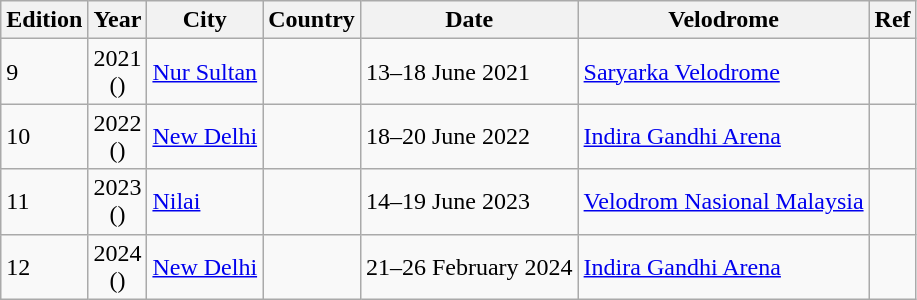<table class="wikitable">
<tr>
<th>Edition</th>
<th>Year</th>
<th>City</th>
<th>Country</th>
<th>Date</th>
<th>Velodrome</th>
<th>Ref</th>
</tr>
<tr>
<td>9</td>
<td align=center>2021 <br>()</td>
<td><a href='#'>Nur Sultan</a></td>
<td></td>
<td>13–18 June 2021</td>
<td><a href='#'>Saryarka Velodrome</a></td>
<td></td>
</tr>
<tr>
<td>10</td>
<td align=center>2022 <br>()</td>
<td><a href='#'>New Delhi</a></td>
<td></td>
<td>18–20 June 2022</td>
<td><a href='#'>Indira Gandhi Arena</a></td>
<td></td>
</tr>
<tr>
<td>11</td>
<td align=center>2023 <br>()</td>
<td><a href='#'>Nilai</a></td>
<td></td>
<td>14–19 June 2023</td>
<td><a href='#'>Velodrom Nasional Malaysia</a></td>
<td></td>
</tr>
<tr>
<td>12</td>
<td align=center>2024 <br>()</td>
<td><a href='#'>New Delhi</a></td>
<td></td>
<td>21–26 February 2024</td>
<td><a href='#'>Indira Gandhi Arena</a></td>
<td></td>
</tr>
</table>
